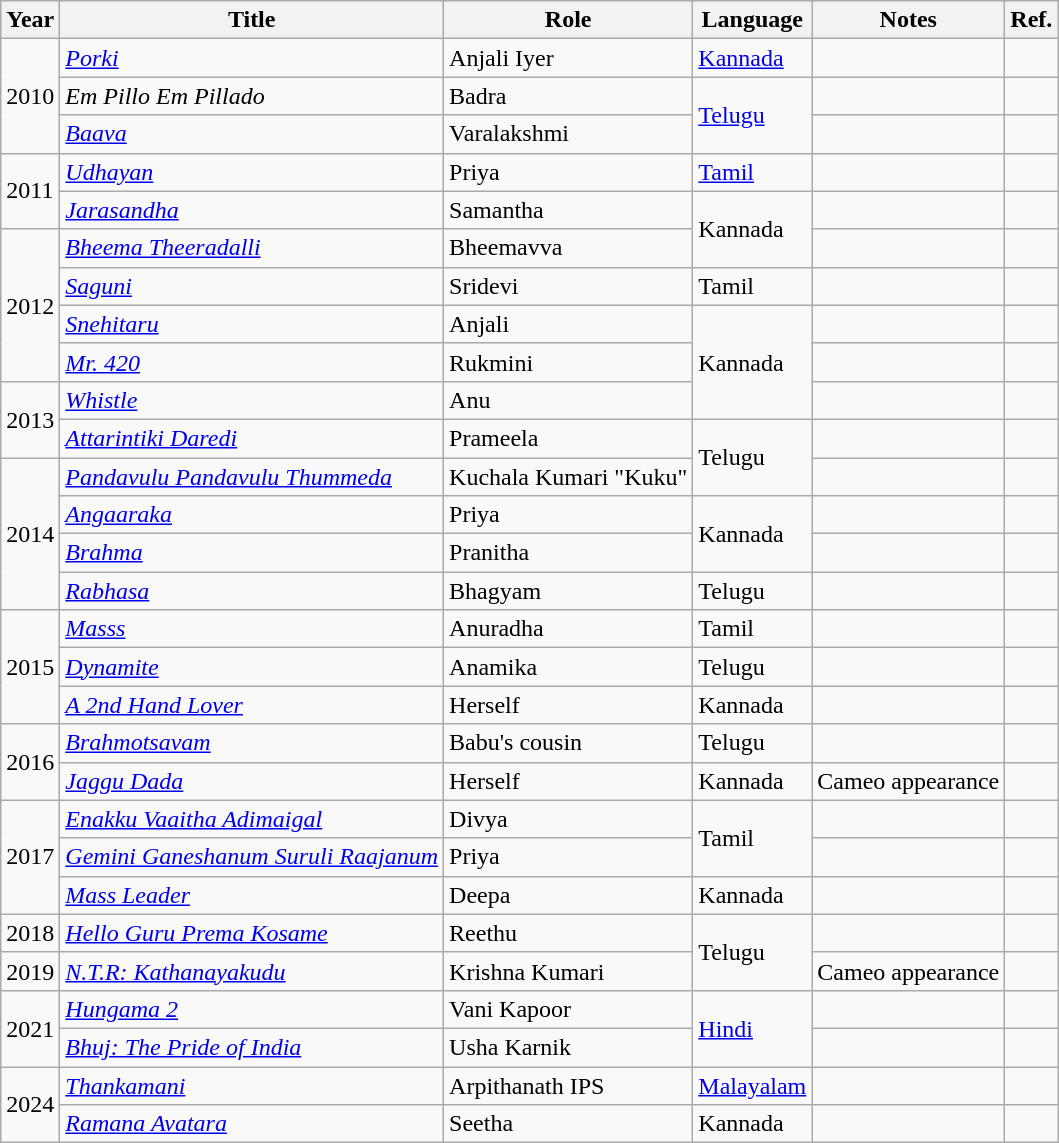<table class="wikitable sortable">
<tr>
<th>Year</th>
<th>Title</th>
<th>Role</th>
<th>Language</th>
<th class="unsortable">Notes</th>
<th>Ref.</th>
</tr>
<tr>
<td rowspan="3">2010</td>
<td><em><a href='#'>Porki</a></em></td>
<td>Anjali Iyer</td>
<td><a href='#'>Kannada</a></td>
<td></td>
<td></td>
</tr>
<tr>
<td><em>Em Pillo Em Pillado</em></td>
<td>Badra</td>
<td rowspan=2><a href='#'>Telugu</a></td>
<td></td>
<td></td>
</tr>
<tr>
<td><em><a href='#'>Baava</a></em></td>
<td>Varalakshmi</td>
<td></td>
<td></td>
</tr>
<tr>
<td rowspan="2">2011</td>
<td><em><a href='#'>Udhayan</a></em></td>
<td>Priya</td>
<td><a href='#'>Tamil</a></td>
<td></td>
<td></td>
</tr>
<tr>
<td><em><a href='#'>Jarasandha</a></em></td>
<td>Samantha</td>
<td rowspan=2>Kannada</td>
<td></td>
<td></td>
</tr>
<tr>
<td rowspan="4">2012</td>
<td><em><a href='#'>Bheema Theeradalli</a></em></td>
<td>Bheemavva</td>
<td></td>
<td></td>
</tr>
<tr>
<td><em><a href='#'>Saguni</a></em></td>
<td>Sridevi</td>
<td>Tamil</td>
<td></td>
<td></td>
</tr>
<tr>
<td><em><a href='#'>Snehitaru</a></em></td>
<td>Anjali</td>
<td rowspan=3>Kannada</td>
<td></td>
<td></td>
</tr>
<tr>
<td><em><a href='#'>Mr. 420</a></em></td>
<td>Rukmini</td>
<td></td>
<td></td>
</tr>
<tr>
<td rowspan="2">2013</td>
<td><em><a href='#'>Whistle</a></em></td>
<td>Anu</td>
<td></td>
<td></td>
</tr>
<tr>
<td><em><a href='#'>Attarintiki Daredi</a></em></td>
<td>Prameela</td>
<td rowspan=2>Telugu</td>
<td></td>
<td></td>
</tr>
<tr>
<td rowspan="4">2014</td>
<td><em><a href='#'>Pandavulu Pandavulu Thummeda</a></em></td>
<td>Kuchala Kumari "Kuku"</td>
<td></td>
<td></td>
</tr>
<tr>
<td><em><a href='#'>Angaaraka</a></em></td>
<td>Priya</td>
<td rowspan=2>Kannada</td>
<td></td>
<td></td>
</tr>
<tr>
<td><em><a href='#'>Brahma</a></em></td>
<td>Pranitha</td>
<td></td>
<td></td>
</tr>
<tr>
<td><em><a href='#'>Rabhasa</a></em></td>
<td>Bhagyam</td>
<td>Telugu</td>
<td></td>
<td></td>
</tr>
<tr>
<td rowspan="3">2015</td>
<td><em><a href='#'>Masss</a></em></td>
<td>Anuradha</td>
<td>Tamil</td>
<td></td>
<td></td>
</tr>
<tr>
<td><em><a href='#'>Dynamite</a></em></td>
<td>Anamika</td>
<td>Telugu</td>
<td></td>
<td></td>
</tr>
<tr>
<td><em><a href='#'>A 2nd Hand Lover</a></em></td>
<td>Herself</td>
<td>Kannada</td>
<td></td>
<td></td>
</tr>
<tr>
<td rowspan="2">2016</td>
<td><em><a href='#'>Brahmotsavam</a></em></td>
<td>Babu's cousin</td>
<td>Telugu</td>
<td></td>
<td></td>
</tr>
<tr>
<td><em><a href='#'>Jaggu Dada</a></em></td>
<td>Herself</td>
<td>Kannada</td>
<td>Cameo appearance</td>
<td></td>
</tr>
<tr>
<td rowspan="3">2017</td>
<td><em><a href='#'>Enakku Vaaitha Adimaigal</a></em></td>
<td>Divya</td>
<td rowspan=2>Tamil</td>
<td></td>
<td></td>
</tr>
<tr>
<td><em><a href='#'>Gemini Ganeshanum Suruli Raajanum</a></em></td>
<td>Priya</td>
<td></td>
<td></td>
</tr>
<tr>
<td><em><a href='#'>Mass Leader</a></em></td>
<td>Deepa</td>
<td>Kannada</td>
<td></td>
<td></td>
</tr>
<tr>
<td>2018</td>
<td><em><a href='#'>Hello Guru Prema Kosame</a></em></td>
<td>Reethu</td>
<td rowspan=2>Telugu</td>
<td></td>
<td></td>
</tr>
<tr>
<td>2019</td>
<td><em><a href='#'>N.T.R: Kathanayakudu</a></em></td>
<td>Krishna Kumari</td>
<td>Cameo appearance</td>
<td></td>
</tr>
<tr>
<td rowspan="2">2021</td>
<td><em><a href='#'>Hungama 2</a></em></td>
<td>Vani Kapoor</td>
<td rowspan=2><a href='#'>Hindi</a></td>
<td></td>
<td></td>
</tr>
<tr>
<td><em><a href='#'>Bhuj: The Pride of India</a></em></td>
<td>Usha Karnik</td>
<td></td>
<td></td>
</tr>
<tr>
<td rowspan=2>2024</td>
<td><em><a href='#'>Thankamani</a></em></td>
<td>Arpithanath IPS</td>
<td><a href='#'>Malayalam</a></td>
<td></td>
<td></td>
</tr>
<tr>
<td><em><a href='#'>Ramana Avatara</a></em></td>
<td>Seetha</td>
<td>Kannada</td>
<td></td>
<td></td>
</tr>
</table>
